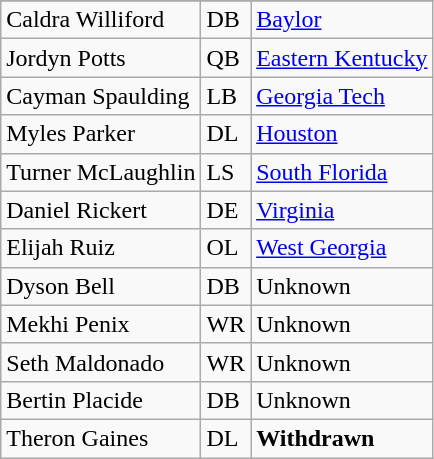<table class="wikitable sortable">
<tr>
</tr>
<tr>
<td>Caldra Williford</td>
<td>DB</td>
<td><a href='#'>Baylor</a></td>
</tr>
<tr>
<td>Jordyn Potts</td>
<td>QB</td>
<td><a href='#'>Eastern Kentucky</a></td>
</tr>
<tr>
<td>Cayman Spaulding</td>
<td>LB</td>
<td><a href='#'>Georgia Tech</a></td>
</tr>
<tr>
<td>Myles Parker</td>
<td>DL</td>
<td><a href='#'>Houston</a></td>
</tr>
<tr>
<td>Turner McLaughlin</td>
<td>LS</td>
<td><a href='#'>South Florida</a></td>
</tr>
<tr>
<td>Daniel Rickert</td>
<td>DE</td>
<td><a href='#'>Virginia</a></td>
</tr>
<tr>
<td>Elijah Ruiz</td>
<td>OL</td>
<td><a href='#'>West Georgia</a></td>
</tr>
<tr>
<td>Dyson Bell</td>
<td>DB</td>
<td>Unknown</td>
</tr>
<tr>
<td>Mekhi Penix</td>
<td>WR</td>
<td>Unknown</td>
</tr>
<tr>
<td>Seth Maldonado</td>
<td>WR</td>
<td>Unknown</td>
</tr>
<tr>
<td>Bertin Placide</td>
<td>DB</td>
<td>Unknown</td>
</tr>
<tr>
<td>Theron Gaines</td>
<td>DL</td>
<td><strong>Withdrawn</strong></td>
</tr>
</table>
